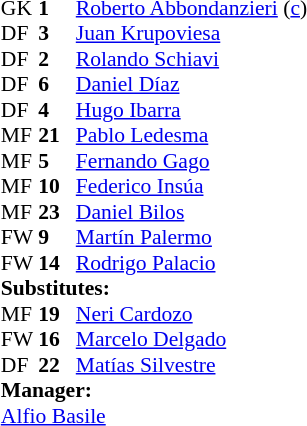<table cellspacing="0" cellpadding="0" style="font-size:90%; margin:0.2em auto;">
<tr>
<th width="25"></th>
<th width="25"></th>
</tr>
<tr>
<td>GK</td>
<td><strong>1</strong></td>
<td> <a href='#'>Roberto Abbondanzieri</a> (<a href='#'>c</a>)</td>
</tr>
<tr>
<td>DF</td>
<td><strong>3</strong></td>
<td> <a href='#'>Juan Krupoviesa</a></td>
</tr>
<tr>
<td>DF</td>
<td><strong>2</strong></td>
<td> <a href='#'>Rolando Schiavi</a></td>
<td></td>
</tr>
<tr>
<td>DF</td>
<td><strong>6</strong></td>
<td> <a href='#'>Daniel Díaz</a></td>
</tr>
<tr>
<td>DF</td>
<td><strong>4</strong></td>
<td> <a href='#'>Hugo Ibarra</a></td>
<td></td>
</tr>
<tr>
<td>MF</td>
<td><strong>21</strong></td>
<td> <a href='#'>Pablo Ledesma</a></td>
</tr>
<tr>
<td>MF</td>
<td><strong>5</strong></td>
<td> <a href='#'>Fernando Gago</a></td>
<td></td>
</tr>
<tr>
<td>MF</td>
<td><strong>10</strong></td>
<td> <a href='#'>Federico Insúa</a></td>
<td></td>
</tr>
<tr>
<td>MF</td>
<td><strong>23</strong></td>
<td> <a href='#'>Daniel Bilos</a></td>
<td></td>
</tr>
<tr>
<td>FW</td>
<td><strong>9</strong></td>
<td> <a href='#'>Martín Palermo</a></td>
<td></td>
</tr>
<tr>
<td>FW</td>
<td><strong>14</strong></td>
<td> <a href='#'>Rodrigo Palacio</a></td>
</tr>
<tr>
<td colspan=3><strong>Substitutes:</strong></td>
</tr>
<tr>
<td>MF</td>
<td><strong>19</strong></td>
<td> <a href='#'>Neri Cardozo</a></td>
<td></td>
</tr>
<tr>
<td>FW</td>
<td><strong>16</strong></td>
<td> <a href='#'>Marcelo Delgado</a></td>
<td></td>
</tr>
<tr>
<td>DF</td>
<td><strong>22</strong></td>
<td> <a href='#'>Matías Silvestre</a></td>
<td></td>
</tr>
<tr>
<td colspan=3><strong>Manager:</strong></td>
</tr>
<tr>
<td colspan=4> <a href='#'>Alfio Basile</a></td>
</tr>
</table>
